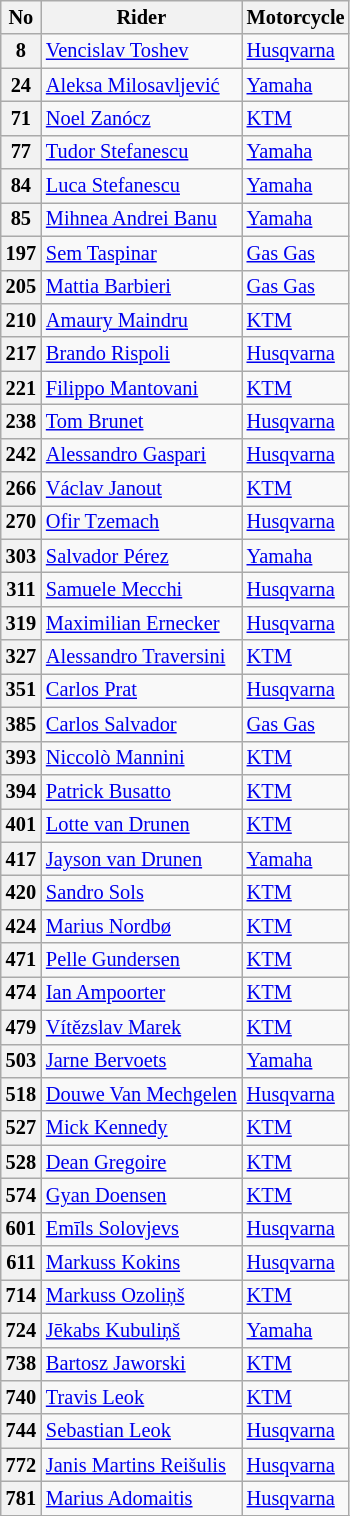<table class="wikitable" style="font-size: 85%;">
<tr>
<th>No</th>
<th>Rider</th>
<th>Motorcycle</th>
</tr>
<tr>
<th>8</th>
<td> <a href='#'>Vencislav Toshev</a></td>
<td><a href='#'>Husqvarna</a></td>
</tr>
<tr>
<th>24</th>
<td> <a href='#'>Aleksa Milosavljević</a></td>
<td><a href='#'>Yamaha</a></td>
</tr>
<tr>
<th>71</th>
<td> <a href='#'>Noel Zanócz</a></td>
<td><a href='#'>KTM</a></td>
</tr>
<tr>
<th>77</th>
<td> <a href='#'>Tudor Stefanescu</a></td>
<td><a href='#'>Yamaha</a></td>
</tr>
<tr>
<th>84</th>
<td> <a href='#'>Luca Stefanescu</a></td>
<td><a href='#'>Yamaha</a></td>
</tr>
<tr>
<th>85</th>
<td> <a href='#'>Mihnea Andrei Banu</a></td>
<td><a href='#'>Yamaha</a></td>
</tr>
<tr>
<th>197</th>
<td> <a href='#'>Sem Taspinar</a></td>
<td><a href='#'>Gas Gas</a></td>
</tr>
<tr>
<th>205</th>
<td> <a href='#'>Mattia Barbieri</a></td>
<td><a href='#'>Gas Gas</a></td>
</tr>
<tr>
<th>210</th>
<td> <a href='#'>Amaury Maindru</a></td>
<td><a href='#'>KTM</a></td>
</tr>
<tr>
<th>217</th>
<td> <a href='#'>Brando Rispoli</a></td>
<td><a href='#'>Husqvarna</a></td>
</tr>
<tr>
<th>221</th>
<td> <a href='#'>Filippo Mantovani</a></td>
<td><a href='#'>KTM</a></td>
</tr>
<tr>
<th>238</th>
<td> <a href='#'>Tom Brunet</a></td>
<td><a href='#'>Husqvarna</a></td>
</tr>
<tr>
<th>242</th>
<td> <a href='#'>Alessandro Gaspari</a></td>
<td><a href='#'>Husqvarna</a></td>
</tr>
<tr>
<th>266</th>
<td> <a href='#'>Václav Janout</a></td>
<td><a href='#'>KTM</a></td>
</tr>
<tr>
<th>270</th>
<td> <a href='#'>Ofir Tzemach</a></td>
<td><a href='#'>Husqvarna</a></td>
</tr>
<tr>
<th>303</th>
<td> <a href='#'>Salvador Pérez</a></td>
<td><a href='#'>Yamaha</a></td>
</tr>
<tr>
<th>311</th>
<td> <a href='#'>Samuele Mecchi</a></td>
<td><a href='#'>Husqvarna</a></td>
</tr>
<tr>
<th>319</th>
<td> <a href='#'>Maximilian Ernecker</a></td>
<td><a href='#'>Husqvarna</a></td>
</tr>
<tr>
<th>327</th>
<td> <a href='#'>Alessandro Traversini</a></td>
<td><a href='#'>KTM</a></td>
</tr>
<tr>
<th>351</th>
<td> <a href='#'>Carlos Prat</a></td>
<td><a href='#'>Husqvarna</a></td>
</tr>
<tr>
<th>385</th>
<td> <a href='#'>Carlos Salvador</a></td>
<td><a href='#'>Gas Gas</a></td>
</tr>
<tr>
<th>393</th>
<td> <a href='#'>Niccolò Mannini</a></td>
<td><a href='#'>KTM</a></td>
</tr>
<tr>
<th>394</th>
<td> <a href='#'>Patrick Busatto</a></td>
<td><a href='#'>KTM</a></td>
</tr>
<tr>
<th>401</th>
<td> <a href='#'>Lotte van Drunen</a></td>
<td><a href='#'>KTM</a></td>
</tr>
<tr>
<th>417</th>
<td> <a href='#'>Jayson van Drunen</a></td>
<td><a href='#'>Yamaha</a></td>
</tr>
<tr>
<th>420</th>
<td> <a href='#'>Sandro Sols</a></td>
<td><a href='#'>KTM</a></td>
</tr>
<tr>
<th>424</th>
<td> <a href='#'>Marius Nordbø</a></td>
<td><a href='#'>KTM</a></td>
</tr>
<tr>
<th>471</th>
<td> <a href='#'>Pelle Gundersen</a></td>
<td><a href='#'>KTM</a></td>
</tr>
<tr>
<th>474</th>
<td> <a href='#'>Ian Ampoorter</a></td>
<td><a href='#'>KTM</a></td>
</tr>
<tr>
<th>479</th>
<td> <a href='#'>Vítězslav Marek</a></td>
<td><a href='#'>KTM</a></td>
</tr>
<tr>
<th>503</th>
<td> <a href='#'>Jarne Bervoets</a></td>
<td><a href='#'>Yamaha</a></td>
</tr>
<tr>
<th>518</th>
<td> <a href='#'>Douwe Van Mechgelen</a></td>
<td><a href='#'>Husqvarna</a></td>
</tr>
<tr>
<th>527</th>
<td> <a href='#'>Mick Kennedy</a></td>
<td><a href='#'>KTM</a></td>
</tr>
<tr>
<th>528</th>
<td> <a href='#'>Dean Gregoire</a></td>
<td><a href='#'>KTM</a></td>
</tr>
<tr>
<th>574</th>
<td> <a href='#'>Gyan Doensen</a></td>
<td><a href='#'>KTM</a></td>
</tr>
<tr>
<th>601</th>
<td> <a href='#'>Emīls Solovjevs</a></td>
<td><a href='#'>Husqvarna</a></td>
</tr>
<tr>
<th>611</th>
<td> <a href='#'>Markuss Kokins</a></td>
<td><a href='#'>Husqvarna</a></td>
</tr>
<tr>
<th>714</th>
<td> <a href='#'>Markuss Ozoliņš</a></td>
<td><a href='#'>KTM</a></td>
</tr>
<tr>
<th>724</th>
<td> <a href='#'>Jēkabs Kubuliņš</a></td>
<td><a href='#'>Yamaha</a></td>
</tr>
<tr>
<th>738</th>
<td> <a href='#'>Bartosz Jaworski</a></td>
<td><a href='#'>KTM</a></td>
</tr>
<tr>
<th>740</th>
<td> <a href='#'>Travis Leok</a></td>
<td><a href='#'>KTM</a></td>
</tr>
<tr>
<th>744</th>
<td> <a href='#'>Sebastian Leok</a></td>
<td><a href='#'>Husqvarna</a></td>
</tr>
<tr>
<th>772</th>
<td> <a href='#'>Janis Martins Reišulis</a></td>
<td><a href='#'>Husqvarna</a></td>
</tr>
<tr>
<th>781</th>
<td> <a href='#'>Marius Adomaitis</a></td>
<td><a href='#'>Husqvarna</a></td>
</tr>
<tr>
</tr>
</table>
